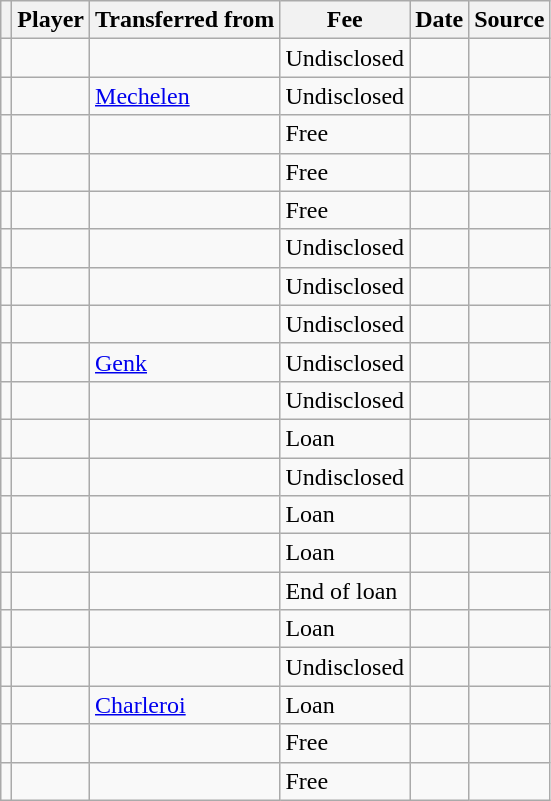<table class="wikitable plainrowheaders sortable">
<tr>
<th></th>
<th scope=col><strong>Player</strong></th>
<th><strong>Transferred from</strong></th>
<th !scope=col; style="width: 65px;"><strong>Fee</strong></th>
<th scope=col><strong>Date</strong></th>
<th scope=col><strong>Source</strong></th>
</tr>
<tr>
<td align=center></td>
<td></td>
<td></td>
<td>Undisclosed</td>
<td></td>
<td></td>
</tr>
<tr>
<td align=center></td>
<td></td>
<td><a href='#'>Mechelen</a></td>
<td>Undisclosed</td>
<td></td>
<td></td>
</tr>
<tr>
<td align=center></td>
<td></td>
<td></td>
<td>Free</td>
<td></td>
<td></td>
</tr>
<tr>
<td align=center></td>
<td></td>
<td></td>
<td>Free</td>
<td></td>
<td></td>
</tr>
<tr>
<td align=center></td>
<td></td>
<td></td>
<td>Free</td>
<td></td>
<td></td>
</tr>
<tr>
<td align=center></td>
<td></td>
<td></td>
<td>Undisclosed</td>
<td></td>
<td></td>
</tr>
<tr>
<td align=center></td>
<td></td>
<td></td>
<td>Undisclosed</td>
<td></td>
<td></td>
</tr>
<tr>
<td align=center></td>
<td></td>
<td></td>
<td>Undisclosed</td>
<td></td>
<td></td>
</tr>
<tr>
<td align=center></td>
<td></td>
<td><a href='#'>Genk</a></td>
<td>Undisclosed</td>
<td></td>
<td></td>
</tr>
<tr>
<td align=center></td>
<td></td>
<td></td>
<td>Undisclosed</td>
<td></td>
<td></td>
</tr>
<tr>
<td align=center></td>
<td></td>
<td></td>
<td>Loan</td>
<td></td>
<td></td>
</tr>
<tr>
<td align=center></td>
<td></td>
<td></td>
<td>Undisclosed</td>
<td></td>
<td></td>
</tr>
<tr>
<td align=center></td>
<td></td>
<td></td>
<td>Loan</td>
<td></td>
<td></td>
</tr>
<tr>
<td align=center></td>
<td></td>
<td></td>
<td>Loan</td>
<td></td>
<td></td>
</tr>
<tr>
<td align=center></td>
<td></td>
<td></td>
<td>End of loan</td>
<td></td>
<td></td>
</tr>
<tr>
<td align=center></td>
<td></td>
<td></td>
<td>Loan</td>
<td></td>
<td></td>
</tr>
<tr>
<td align=center></td>
<td></td>
<td></td>
<td>Undisclosed</td>
<td></td>
<td></td>
</tr>
<tr>
<td align=center></td>
<td></td>
<td><a href='#'>Charleroi</a></td>
<td>Loan</td>
<td></td>
<td></td>
</tr>
<tr>
<td align=center></td>
<td></td>
<td></td>
<td>Free</td>
<td></td>
<td></td>
</tr>
<tr>
<td align=center></td>
<td></td>
<td></td>
<td>Free</td>
<td></td>
<td></td>
</tr>
</table>
